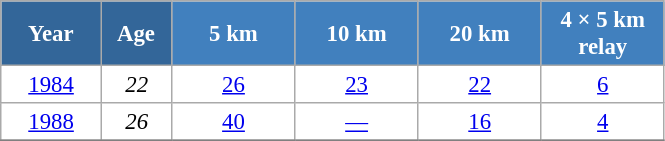<table class="wikitable" style="font-size:95%; text-align:center; border:grey solid 1px; border-collapse:collapse; background:#ffffff;">
<tr>
<th style="background-color:#369; color:white; width:60px;"> Year </th>
<th style="background-color:#369; color:white; width:40px;"> Age </th>
<th style="background-color:#4180be; color:white; width:75px;"> 5 km </th>
<th style="background-color:#4180be; color:white; width:75px;"> 10 km </th>
<th style="background-color:#4180be; color:white; width:75px;"> 20 km </th>
<th style="background-color:#4180be; color:white; width:75px;"> 4 × 5 km <br> relay </th>
</tr>
<tr>
<td><a href='#'>1984</a></td>
<td><em>22</em></td>
<td><a href='#'>26</a></td>
<td><a href='#'>23</a></td>
<td><a href='#'>22</a></td>
<td><a href='#'>6</a></td>
</tr>
<tr>
<td><a href='#'>1988</a></td>
<td><em>26</em></td>
<td><a href='#'>40</a></td>
<td><a href='#'>—</a></td>
<td><a href='#'>16</a></td>
<td><a href='#'>4</a></td>
</tr>
<tr>
</tr>
</table>
